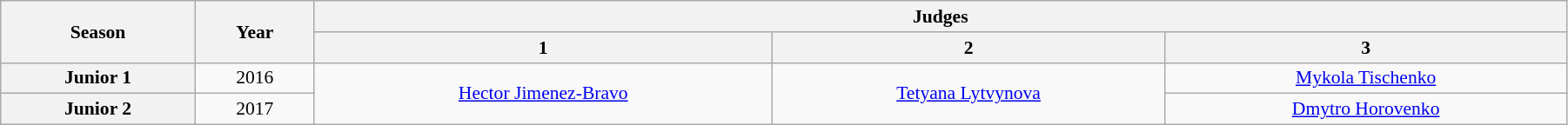<table class="wikitable" style="font-size:90%; width:95%; text-align: center;">
<tr>
<th rowspan="2">Season</th>
<th rowspan="2">Year</th>
<th colspan="3">Judges</th>
</tr>
<tr>
<th>1</th>
<th>2</th>
<th>3</th>
</tr>
<tr>
<th>Junior 1</th>
<td>2016</td>
<td rowspan="2"><a href='#'>Hector Jimenez-Bravo</a></td>
<td rowspan="2"><a href='#'>Tetyana Lytvynova</a></td>
<td><a href='#'>Mykola Tischenko</a></td>
</tr>
<tr>
<th>Junior 2</th>
<td>2017</td>
<td><a href='#'>Dmytro Horovenko</a></td>
</tr>
</table>
